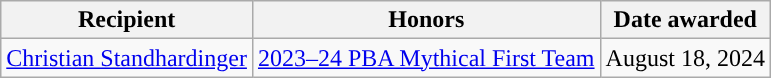<table class="wikitable sortable sortable" style="text-align: center">
<tr>
<th>Recipient</th>
<th>Honors</th>
<th>Date awarded</th>
</tr>
<tr>
<td><a href='#'>Christian Standhardinger</a></td>
<td><a href='#'>2023–24 PBA Mythical First Team</a></td>
<td>August 18, 2024</td>
</tr>
</table>
